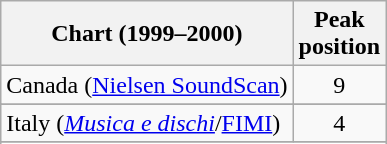<table class="wikitable sortable">
<tr>
<th>Chart (1999–2000)</th>
<th>Peak<br>position</th>
</tr>
<tr>
<td>Canada (<a href='#'>Nielsen SoundScan</a>)</td>
<td align="center">9</td>
</tr>
<tr>
</tr>
<tr>
<td>Italy (<em><a href='#'>Musica e dischi</a></em>/<a href='#'>FIMI</a>)</td>
<td align="center">4</td>
</tr>
<tr>
</tr>
<tr>
</tr>
</table>
